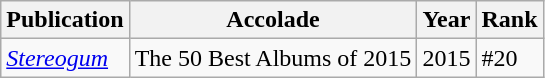<table class="wikitable">
<tr>
<th>Publication</th>
<th>Accolade</th>
<th>Year</th>
<th>Rank</th>
</tr>
<tr>
<td><em><a href='#'>Stereogum</a></em></td>
<td>The 50 Best Albums of 2015</td>
<td>2015</td>
<td>#20</td>
</tr>
</table>
